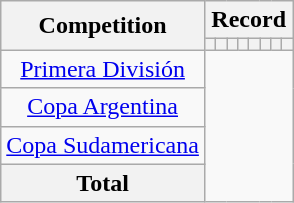<table class="wikitable" style="text-align: center">
<tr>
<th rowspan=2>Competition</th>
<th colspan=8>Record</th>
</tr>
<tr>
<th></th>
<th></th>
<th></th>
<th></th>
<th></th>
<th></th>
<th></th>
<th></th>
</tr>
<tr>
<td><a href='#'>Primera División</a><br></td>
</tr>
<tr>
<td><a href='#'>Copa Argentina</a><br></td>
</tr>
<tr>
<td><a href='#'>Copa Sudamericana</a><br></td>
</tr>
<tr>
<th>Total<br></th>
</tr>
</table>
